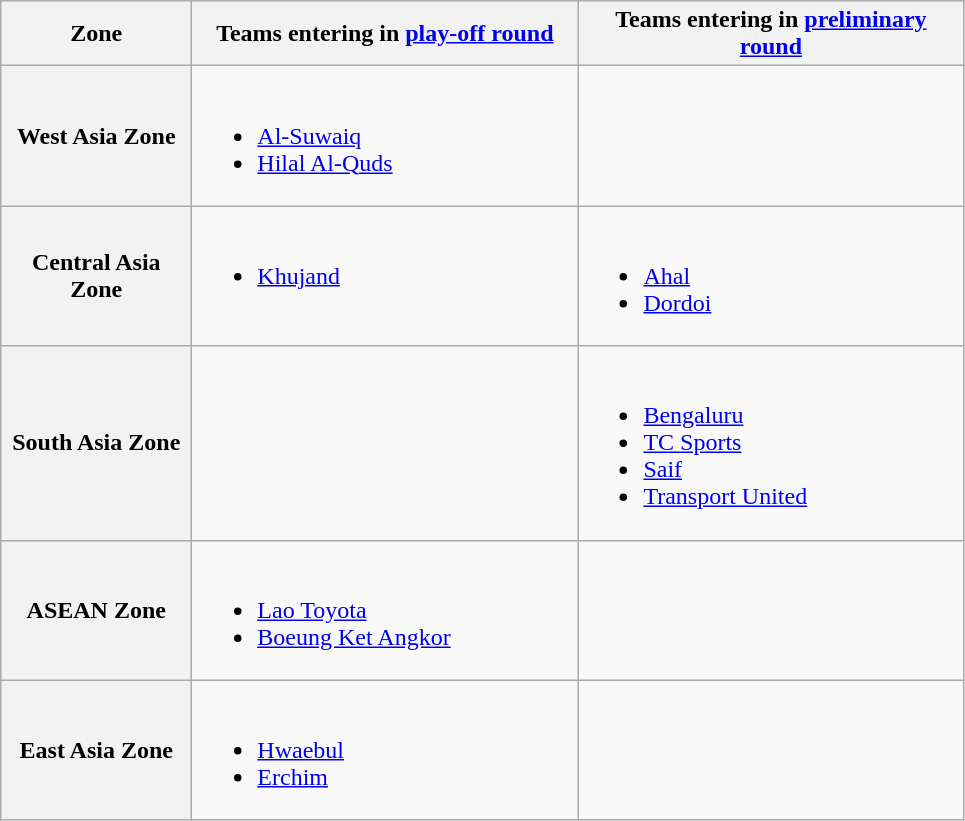<table class="wikitable">
<tr>
<th width=120>Zone</th>
<th width=250>Teams entering in <a href='#'>play-off round</a></th>
<th width=250>Teams entering in <a href='#'>preliminary round</a></th>
</tr>
<tr>
<th>West Asia Zone</th>
<td valign=top><br><ul><li> <a href='#'>Al-Suwaiq</a></li><li> <a href='#'>Hilal Al-Quds</a></li></ul></td>
<td valign=top></td>
</tr>
<tr>
<th>Central Asia Zone</th>
<td valign=top><br><ul><li> <a href='#'>Khujand</a></li></ul></td>
<td valign=top><br><ul><li> <a href='#'>Ahal</a></li><li> <a href='#'>Dordoi</a></li></ul></td>
</tr>
<tr>
<th>South Asia Zone</th>
<td valign=top></td>
<td valign=top><br><ul><li> <a href='#'>Bengaluru</a></li><li> <a href='#'>TC Sports</a></li><li> <a href='#'>Saif</a></li><li> <a href='#'>Transport United</a></li></ul></td>
</tr>
<tr>
<th>ASEAN Zone</th>
<td valign=top><br><ul><li> <a href='#'>Lao Toyota</a></li><li> <a href='#'>Boeung Ket Angkor</a></li></ul></td>
<td valign=top></td>
</tr>
<tr>
<th>East Asia Zone</th>
<td valign=top><br><ul><li> <a href='#'>Hwaebul</a></li><li> <a href='#'>Erchim</a></li></ul></td>
<td valign=top></td>
</tr>
</table>
